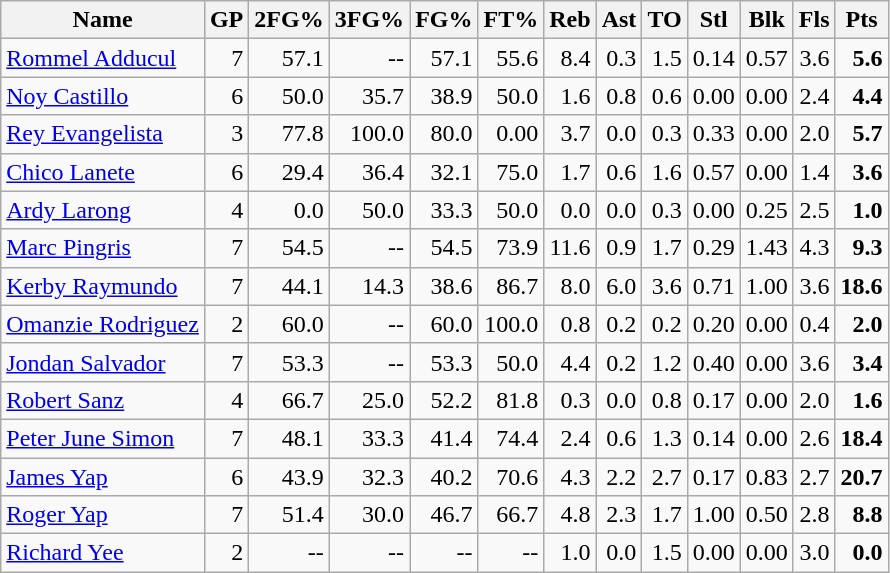<table class="wikitable sortable" style="text-align:right;">
<tr>
<th>Name</th>
<th>GP</th>
<th>2FG%</th>
<th>3FG%</th>
<th>FG%</th>
<th>FT%</th>
<th>Reb</th>
<th>Ast</th>
<th>TO</th>
<th>Stl</th>
<th>Blk</th>
<th>Fls</th>
<th>Pts</th>
</tr>
<tr>
<td align=left><a href='#'>Rommel Adducul</a></td>
<td>7</td>
<td>57.1</td>
<td>--</td>
<td>57.1</td>
<td>55.6</td>
<td>8.4</td>
<td>0.3</td>
<td>1.5</td>
<td>0.14</td>
<td>0.57</td>
<td>3.6</td>
<td><strong>5.6</strong></td>
</tr>
<tr>
<td align=left><a href='#'>Noy Castillo</a></td>
<td>6</td>
<td>50.0</td>
<td>35.7</td>
<td>38.9</td>
<td>50.0</td>
<td>1.6</td>
<td>0.8</td>
<td>0.6</td>
<td>0.00</td>
<td>0.00</td>
<td>2.4</td>
<td><strong>4.4</strong></td>
</tr>
<tr>
<td align=left><a href='#'>Rey Evangelista</a></td>
<td>3</td>
<td>77.8</td>
<td>100.0</td>
<td>80.0</td>
<td>0.00</td>
<td>3.7</td>
<td>0.0</td>
<td>0.3</td>
<td>0.33</td>
<td>0.00</td>
<td>2.0</td>
<td><strong>5.7</strong></td>
</tr>
<tr>
<td align=left><a href='#'>Chico Lanete</a></td>
<td>6</td>
<td>29.4</td>
<td>36.4</td>
<td>32.1</td>
<td>75.0</td>
<td>1.7</td>
<td>0.6</td>
<td>1.6</td>
<td>0.57</td>
<td>0.00</td>
<td>1.4</td>
<td><strong>3.6</strong></td>
</tr>
<tr>
<td align=left><a href='#'>Ardy Larong</a></td>
<td>4</td>
<td>0.0</td>
<td>50.0</td>
<td>33.3</td>
<td>50.0</td>
<td>0.0</td>
<td>0.0</td>
<td>0.3</td>
<td>0.00</td>
<td>0.25</td>
<td>2.5</td>
<td><strong>1.0</strong></td>
</tr>
<tr>
<td align=left><a href='#'>Marc Pingris</a></td>
<td>7</td>
<td>54.5</td>
<td>--</td>
<td>54.5</td>
<td>73.9</td>
<td>11.6</td>
<td>0.9</td>
<td>1.7</td>
<td>0.29</td>
<td>1.43</td>
<td>4.3</td>
<td><strong>9.3</strong></td>
</tr>
<tr>
<td align=left><a href='#'>Kerby Raymundo</a></td>
<td>7</td>
<td>44.1</td>
<td>14.3</td>
<td>38.6</td>
<td>86.7</td>
<td>8.0</td>
<td>6.0</td>
<td>3.6</td>
<td>0.71</td>
<td>1.00</td>
<td>3.6</td>
<td><strong>18.6</strong></td>
</tr>
<tr>
<td align=left><a href='#'>Omanzie Rodriguez</a></td>
<td>2</td>
<td>60.0</td>
<td>--</td>
<td>60.0</td>
<td>100.0</td>
<td>0.8</td>
<td>0.2</td>
<td>0.2</td>
<td>0.20</td>
<td>0.00</td>
<td>0.4</td>
<td><strong>2.0</strong></td>
</tr>
<tr>
<td align=left><a href='#'>Jondan Salvador</a></td>
<td>7</td>
<td>53.3</td>
<td>--</td>
<td>53.3</td>
<td>50.0</td>
<td>4.4</td>
<td>0.2</td>
<td>1.2</td>
<td>0.40</td>
<td>0.00</td>
<td>3.6</td>
<td><strong>3.4</strong></td>
</tr>
<tr>
<td align=left><a href='#'>Robert Sanz</a></td>
<td>4</td>
<td>66.7</td>
<td>25.0</td>
<td>52.2</td>
<td>81.8</td>
<td>0.3</td>
<td>0.0</td>
<td>0.8</td>
<td>0.17</td>
<td>0.00</td>
<td>2.0</td>
<td><strong>1.6</strong></td>
</tr>
<tr>
<td align=left><a href='#'>Peter June Simon</a></td>
<td>7</td>
<td>48.1</td>
<td>33.3</td>
<td>41.4</td>
<td>74.4</td>
<td>2.4</td>
<td>0.6</td>
<td>1.3</td>
<td>0.14</td>
<td>0.00</td>
<td>2.6</td>
<td><strong>18.4</strong></td>
</tr>
<tr>
<td align=left><a href='#'>James Yap</a></td>
<td>6</td>
<td>43.9</td>
<td>32.3</td>
<td>40.2</td>
<td>70.6</td>
<td>4.3</td>
<td>2.2</td>
<td>2.7</td>
<td>0.17</td>
<td>0.83</td>
<td>2.7</td>
<td><strong>20.7</strong></td>
</tr>
<tr>
<td align=left><a href='#'>Roger Yap</a></td>
<td>7</td>
<td>51.4</td>
<td>30.0</td>
<td>46.7</td>
<td>66.7</td>
<td>4.8</td>
<td>2.3</td>
<td>1.7</td>
<td>1.00</td>
<td>0.50</td>
<td>2.8</td>
<td><strong>8.8</strong></td>
</tr>
<tr>
<td align=left><a href='#'>Richard Yee</a></td>
<td>2</td>
<td>--</td>
<td>--</td>
<td>--</td>
<td>--</td>
<td>1.0</td>
<td>0.0</td>
<td>1.5</td>
<td>0.00</td>
<td>0.00</td>
<td>3.0</td>
<td><strong>0.0</strong></td>
</tr>
</table>
